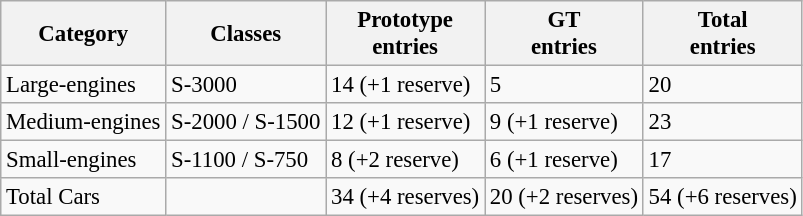<table class="wikitable" style="font-size: 95%;">
<tr>
<th>Category</th>
<th>Classes</th>
<th>Prototype<br>entries</th>
<th>GT<br>entries</th>
<th>Total<br>entries</th>
</tr>
<tr>
<td>Large-engines</td>
<td>S-3000</td>
<td>14 (+1 reserve)</td>
<td>5</td>
<td>20</td>
</tr>
<tr>
<td>Medium-engines</td>
<td>S-2000 / S-1500</td>
<td>12 (+1 reserve)</td>
<td>9 (+1 reserve)</td>
<td>23</td>
</tr>
<tr>
<td>Small-engines</td>
<td>S-1100 / S-750</td>
<td>8 (+2 reserve)</td>
<td>6 (+1 reserve)</td>
<td>17</td>
</tr>
<tr>
<td>Total Cars</td>
<td></td>
<td>34 (+4 reserves)</td>
<td>20 (+2 reserves)</td>
<td>54 (+6 reserves)</td>
</tr>
</table>
